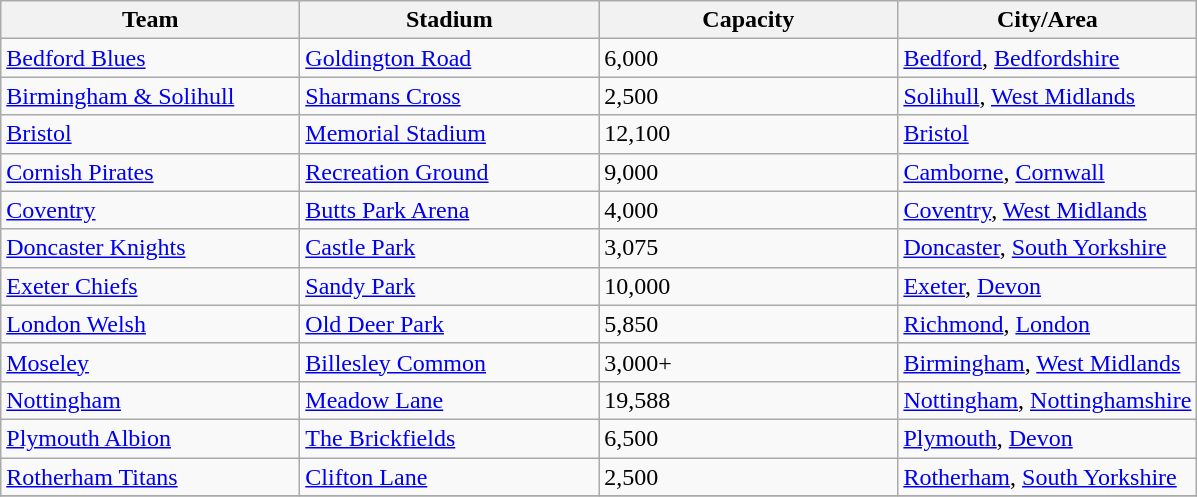<table class="wikitable sortable">
<tr>
<th width=25%>Team</th>
<th width=25%>Stadium</th>
<th width=25%>Capacity</th>
<th width=25%>City/Area</th>
</tr>
<tr>
<td><a href='#'>Bedford Blues</a></td>
<td><a href='#'>Goldington Road</a></td>
<td>6,000</td>
<td><a href='#'>Bedford</a>, <a href='#'>Bedfordshire</a></td>
</tr>
<tr>
<td><a href='#'>Birmingham & Solihull</a></td>
<td><a href='#'>Sharmans Cross</a></td>
<td>2,500</td>
<td><a href='#'>Solihull</a>, <a href='#'>West Midlands</a></td>
</tr>
<tr>
<td><a href='#'>Bristol</a></td>
<td><a href='#'>Memorial Stadium</a></td>
<td>12,100</td>
<td><a href='#'>Bristol</a></td>
</tr>
<tr>
<td><a href='#'>Cornish Pirates</a></td>
<td><a href='#'>Recreation Ground</a></td>
<td>9,000</td>
<td><a href='#'>Camborne</a>, <a href='#'>Cornwall</a></td>
</tr>
<tr>
<td><a href='#'>Coventry</a></td>
<td><a href='#'>Butts Park Arena</a></td>
<td>4,000</td>
<td><a href='#'>Coventry</a>, <a href='#'>West Midlands</a></td>
</tr>
<tr>
<td><a href='#'>Doncaster Knights</a></td>
<td><a href='#'>Castle Park</a></td>
<td>3,075</td>
<td><a href='#'>Doncaster</a>, <a href='#'>South Yorkshire</a></td>
</tr>
<tr>
<td><a href='#'>Exeter Chiefs</a></td>
<td><a href='#'>Sandy Park</a></td>
<td>10,000</td>
<td><a href='#'>Exeter</a>, <a href='#'>Devon</a></td>
</tr>
<tr>
<td><a href='#'>London Welsh</a></td>
<td><a href='#'>Old Deer Park</a></td>
<td>5,850</td>
<td><a href='#'>Richmond</a>, <a href='#'>London</a></td>
</tr>
<tr>
<td><a href='#'>Moseley</a></td>
<td><a href='#'>Billesley Common</a></td>
<td>3,000+</td>
<td><a href='#'>Birmingham</a>, <a href='#'>West Midlands</a></td>
</tr>
<tr>
<td><a href='#'>Nottingham</a></td>
<td><a href='#'>Meadow Lane</a></td>
<td>19,588</td>
<td><a href='#'>Nottingham</a>, <a href='#'>Nottinghamshire</a></td>
</tr>
<tr>
<td><a href='#'>Plymouth Albion</a></td>
<td><a href='#'>The Brickfields</a></td>
<td>6,500</td>
<td><a href='#'>Plymouth</a>, <a href='#'>Devon</a></td>
</tr>
<tr>
<td><a href='#'>Rotherham Titans</a></td>
<td><a href='#'>Clifton Lane</a></td>
<td>2,500</td>
<td><a href='#'>Rotherham</a>, <a href='#'>South Yorkshire</a></td>
</tr>
<tr>
</tr>
</table>
